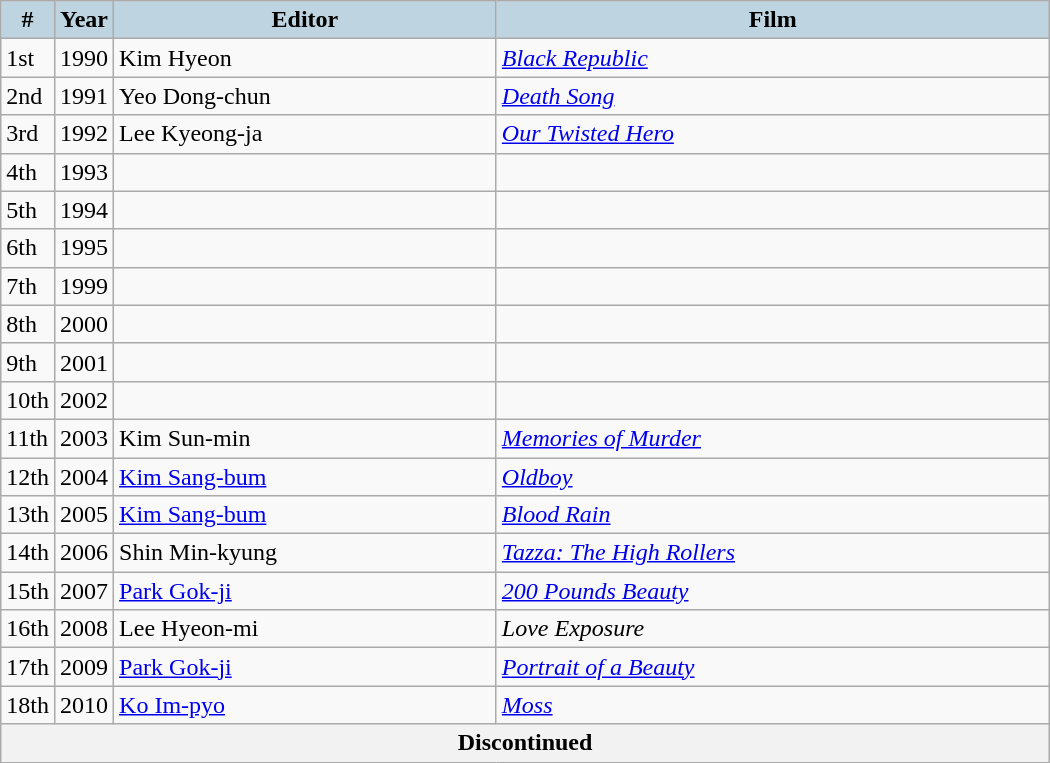<table class="wikitable" style="width:700px">
<tr>
<th style="background:#BED5E1; width:10px">#</th>
<th style="background:#BED5E1; width:10px">Year</th>
<th style="background:#BED5E1;">Editor</th>
<th style="background:#BED5E1;">Film</th>
</tr>
<tr>
<td>1st</td>
<td>1990</td>
<td>Kim Hyeon</td>
<td><em><a href='#'>Black Republic</a></em></td>
</tr>
<tr>
<td>2nd</td>
<td>1991</td>
<td>Yeo Dong-chun</td>
<td><em><a href='#'>Death Song</a></em></td>
</tr>
<tr>
<td>3rd</td>
<td>1992</td>
<td>Lee Kyeong-ja</td>
<td><em><a href='#'>Our Twisted Hero</a></em></td>
</tr>
<tr>
<td>4th</td>
<td>1993</td>
<td></td>
<td></td>
</tr>
<tr>
<td>5th</td>
<td>1994</td>
<td></td>
<td></td>
</tr>
<tr>
<td>6th</td>
<td>1995</td>
<td></td>
<td></td>
</tr>
<tr>
<td>7th</td>
<td>1999</td>
<td></td>
<td></td>
</tr>
<tr>
<td>8th</td>
<td>2000</td>
<td></td>
<td></td>
</tr>
<tr>
<td>9th</td>
<td>2001</td>
<td></td>
<td></td>
</tr>
<tr>
<td>10th</td>
<td>2002</td>
<td></td>
<td></td>
</tr>
<tr>
<td>11th</td>
<td>2003</td>
<td>Kim Sun-min</td>
<td><em><a href='#'>Memories of Murder</a></em></td>
</tr>
<tr>
<td>12th</td>
<td>2004</td>
<td><a href='#'>Kim Sang-bum</a></td>
<td><em><a href='#'>Oldboy</a></em></td>
</tr>
<tr>
<td>13th</td>
<td>2005</td>
<td><a href='#'>Kim Sang-bum</a></td>
<td><em><a href='#'>Blood Rain</a></em></td>
</tr>
<tr>
<td>14th</td>
<td>2006</td>
<td>Shin Min-kyung</td>
<td><em><a href='#'>Tazza: The High Rollers</a></em></td>
</tr>
<tr>
<td>15th</td>
<td>2007</td>
<td><a href='#'>Park Gok-ji</a></td>
<td><em><a href='#'>200 Pounds Beauty</a></em></td>
</tr>
<tr>
<td>16th</td>
<td>2008</td>
<td>Lee Hyeon-mi</td>
<td><em>Love Exposure</em></td>
</tr>
<tr>
<td>17th</td>
<td>2009</td>
<td><a href='#'>Park Gok-ji</a></td>
<td><em><a href='#'>Portrait of a Beauty</a></em></td>
</tr>
<tr>
<td>18th</td>
<td>2010</td>
<td><a href='#'>Ko Im-pyo</a></td>
<td><em><a href='#'>Moss</a></em></td>
</tr>
<tr align=center>
<th colspan="4">Discontinued</th>
</tr>
</table>
